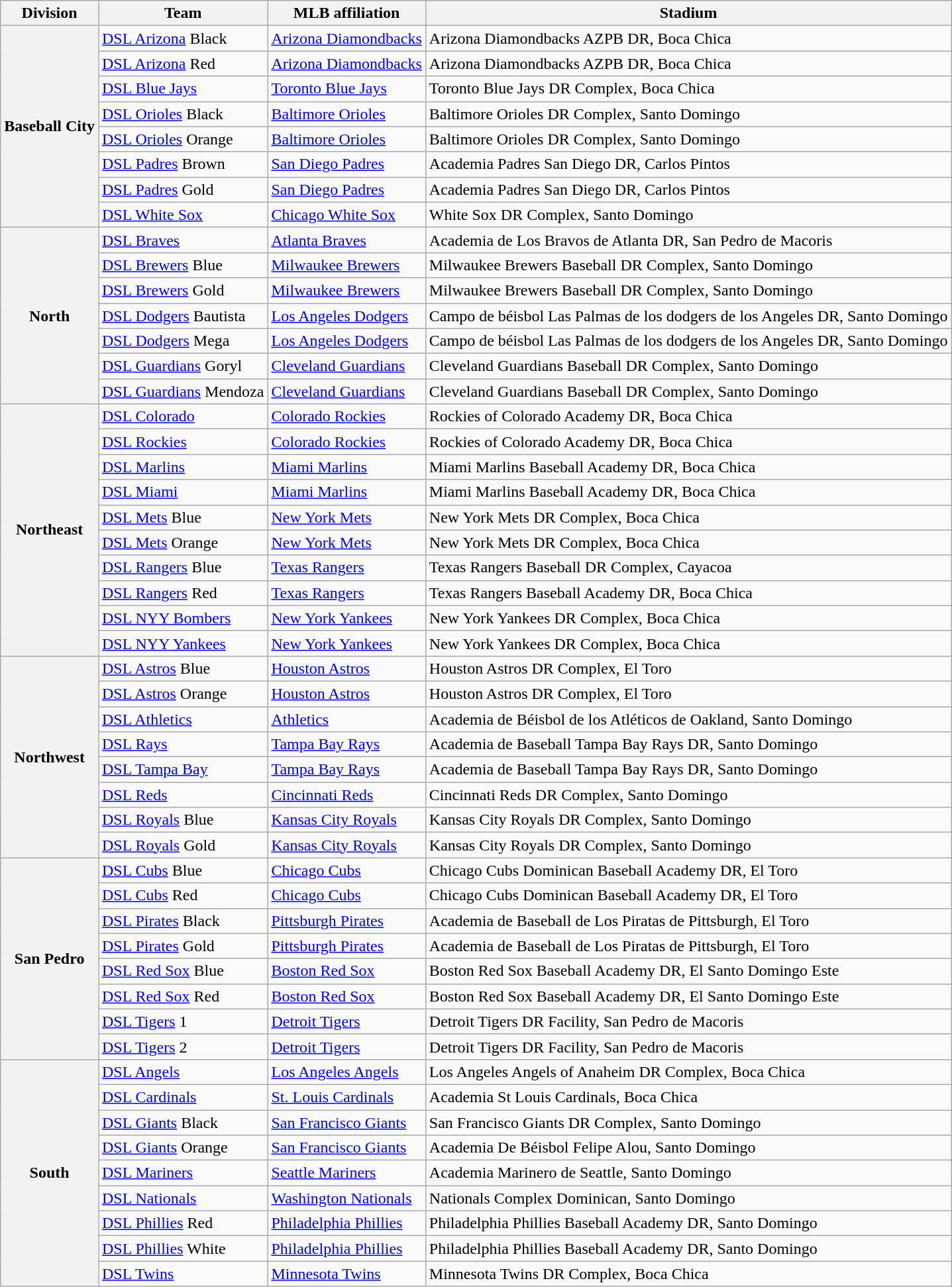<table class="wikitable">
<tr>
<th>Division</th>
<th>Team</th>
<th>MLB affiliation</th>
<th>Stadium</th>
</tr>
<tr>
<th rowspan="8">Baseball City</th>
<td><a href='#'>DSL Arizona</a> Black</td>
<td><a href='#'>Arizona Diamondbacks</a></td>
<td>Arizona Diamondbacks AZPB DR, Boca Chica</td>
</tr>
<tr>
<td><a href='#'>DSL Arizona</a> Red</td>
<td><a href='#'>Arizona Diamondbacks</a></td>
<td>Arizona Diamondbacks AZPB DR, Boca Chica</td>
</tr>
<tr>
<td><a href='#'>DSL Blue Jays</a></td>
<td><a href='#'>Toronto Blue Jays</a></td>
<td>Toronto Blue Jays DR Complex, Boca Chica</td>
</tr>
<tr>
<td><a href='#'>DSL Orioles</a> Black</td>
<td><a href='#'>Baltimore Orioles</a></td>
<td>Baltimore Orioles DR Complex, Santo Domingo</td>
</tr>
<tr>
<td><a href='#'>DSL Orioles</a> Orange</td>
<td><a href='#'>Baltimore Orioles</a></td>
<td>Baltimore Orioles DR Complex, Santo Domingo</td>
</tr>
<tr>
<td><a href='#'>DSL Padres</a> Brown</td>
<td><a href='#'>San Diego Padres</a></td>
<td>Academia Padres San Diego DR, Carlos Pintos</td>
</tr>
<tr>
<td><a href='#'>DSL Padres</a> Gold</td>
<td><a href='#'>San Diego Padres</a></td>
<td>Academia Padres San Diego DR, Carlos Pintos</td>
</tr>
<tr>
<td><a href='#'>DSL White Sox</a></td>
<td><a href='#'>Chicago White Sox</a></td>
<td>White Sox DR Complex, Santo Domingo</td>
</tr>
<tr>
<th rowspan="7">North</th>
<td><a href='#'>DSL Braves</a></td>
<td><a href='#'>Atlanta Braves</a></td>
<td>Academia de Los Bravos de Atlanta DR, San Pedro de Macoris</td>
</tr>
<tr>
<td><a href='#'>DSL Brewers</a> Blue</td>
<td><a href='#'>Milwaukee Brewers</a></td>
<td>Milwaukee Brewers Baseball DR Complex, Santo Domingo</td>
</tr>
<tr>
<td><a href='#'>DSL Brewers</a> Gold</td>
<td><a href='#'>Milwaukee Brewers</a></td>
<td>Milwaukee Brewers Baseball DR Complex, Santo Domingo</td>
</tr>
<tr>
<td><a href='#'>DSL Dodgers</a> Bautista</td>
<td><a href='#'>Los Angeles Dodgers</a></td>
<td>Campo de béisbol Las Palmas de los dodgers de los Angeles DR, Santo Domingo</td>
</tr>
<tr>
<td><a href='#'>DSL Dodgers</a> Mega</td>
<td><a href='#'>Los Angeles Dodgers</a></td>
<td>Campo de béisbol Las Palmas de los dodgers de los Angeles DR, Santo Domingo</td>
</tr>
<tr>
<td><a href='#'>DSL Guardians</a> Goryl</td>
<td><a href='#'>Cleveland Guardians</a></td>
<td>Cleveland Guardians Baseball DR Complex, Santo Domingo</td>
</tr>
<tr>
<td><a href='#'>DSL Guardians</a> Mendoza</td>
<td><a href='#'>Cleveland Guardians</a></td>
<td>Cleveland Guardians Baseball DR Complex, Santo Domingo</td>
</tr>
<tr>
<th rowspan="10">Northeast</th>
<td><a href='#'>DSL Colorado</a></td>
<td><a href='#'>Colorado Rockies</a></td>
<td>Rockies of Colorado Academy DR, Boca Chica</td>
</tr>
<tr>
<td><a href='#'>DSL Rockies</a></td>
<td><a href='#'>Colorado Rockies</a></td>
<td>Rockies of Colorado Academy DR, Boca Chica</td>
</tr>
<tr>
<td><a href='#'>DSL Marlins</a></td>
<td><a href='#'>Miami Marlins</a></td>
<td>Miami Marlins Baseball Academy DR, Boca Chica</td>
</tr>
<tr>
<td><a href='#'>DSL Miami</a></td>
<td><a href='#'>Miami Marlins</a></td>
<td>Miami Marlins Baseball Academy DR, Boca Chica</td>
</tr>
<tr>
<td><a href='#'>DSL Mets</a> Blue</td>
<td><a href='#'>New York Mets</a></td>
<td>New York Mets DR Complex, Boca Chica</td>
</tr>
<tr>
<td><a href='#'>DSL Mets</a> Orange</td>
<td><a href='#'>New York Mets</a></td>
<td>New York Mets DR Complex, Boca Chica</td>
</tr>
<tr>
<td><a href='#'>DSL Rangers</a> Blue</td>
<td><a href='#'>Texas Rangers</a></td>
<td>Texas Rangers Baseball DR Complex, Cayacoa</td>
</tr>
<tr>
<td><a href='#'>DSL Rangers</a> Red</td>
<td><a href='#'>Texas Rangers</a></td>
<td>Texas Rangers Baseball Academy DR, Boca Chica</td>
</tr>
<tr>
<td><a href='#'>DSL NYY Bombers</a></td>
<td><a href='#'>New York Yankees</a></td>
<td>New York Yankees DR Complex, Boca Chica</td>
</tr>
<tr>
<td><a href='#'>DSL NYY Yankees</a></td>
<td><a href='#'>New York Yankees</a></td>
<td>New York Yankees DR Complex, Boca Chica</td>
</tr>
<tr>
<th rowspan="8">Northwest</th>
<td><a href='#'>DSL Astros</a> Blue</td>
<td><a href='#'>Houston Astros</a></td>
<td>Houston Astros DR Complex, El Toro</td>
</tr>
<tr>
<td><a href='#'>DSL Astros</a> Orange</td>
<td><a href='#'>Houston Astros</a></td>
<td>Houston Astros DR Complex, El Toro</td>
</tr>
<tr>
<td><a href='#'>DSL Athletics</a></td>
<td><a href='#'>Athletics</a></td>
<td>Academia de Béisbol de los Atléticos de Oakland, Santo Domingo</td>
</tr>
<tr>
<td><a href='#'>DSL Rays</a></td>
<td><a href='#'>Tampa Bay Rays</a></td>
<td>Academia de Baseball Tampa Bay Rays DR, Santo Domingo</td>
</tr>
<tr>
<td><a href='#'>DSL Tampa Bay</a></td>
<td><a href='#'>Tampa Bay Rays</a></td>
<td>Academia de Baseball Tampa Bay Rays DR, Santo Domingo</td>
</tr>
<tr>
<td><a href='#'>DSL Reds</a></td>
<td><a href='#'>Cincinnati Reds</a></td>
<td>Cincinnati Reds DR Complex, Santo Domingo</td>
</tr>
<tr>
<td><a href='#'>DSL Royals</a> Blue</td>
<td><a href='#'>Kansas City Royals</a></td>
<td>Kansas City Royals DR Complex, Santo Domingo</td>
</tr>
<tr>
<td><a href='#'>DSL Royals</a> Gold</td>
<td><a href='#'>Kansas City Royals</a></td>
<td>Kansas City Royals DR Complex, Santo Domingo</td>
</tr>
<tr>
<th rowspan="8">San Pedro</th>
<td><a href='#'>DSL Cubs</a> Blue</td>
<td><a href='#'>Chicago Cubs</a></td>
<td>Chicago Cubs Dominican Baseball Academy DR, El Toro</td>
</tr>
<tr>
<td><a href='#'>DSL Cubs</a> Red</td>
<td><a href='#'>Chicago Cubs</a></td>
<td>Chicago Cubs Dominican Baseball Academy DR, El Toro</td>
</tr>
<tr>
<td><a href='#'>DSL Pirates</a> Black</td>
<td><a href='#'>Pittsburgh Pirates</a></td>
<td>Academia de Baseball de Los Piratas de Pittsburgh, El Toro</td>
</tr>
<tr>
<td><a href='#'>DSL Pirates</a> Gold</td>
<td><a href='#'>Pittsburgh Pirates</a></td>
<td>Academia de Baseball de Los Piratas de Pittsburgh, El Toro</td>
</tr>
<tr>
<td><a href='#'>DSL Red Sox</a> Blue</td>
<td><a href='#'>Boston Red Sox</a></td>
<td>Boston Red Sox Baseball Academy DR, El Santo Domingo Este</td>
</tr>
<tr>
<td><a href='#'>DSL Red Sox</a> Red</td>
<td><a href='#'>Boston Red Sox</a></td>
<td>Boston Red Sox Baseball Academy DR, El Santo Domingo Este</td>
</tr>
<tr>
<td><a href='#'>DSL Tigers</a> 1</td>
<td><a href='#'>Detroit Tigers</a></td>
<td>Detroit Tigers DR Facility, San Pedro de Macoris</td>
</tr>
<tr>
<td><a href='#'>DSL Tigers</a> 2</td>
<td><a href='#'>Detroit Tigers</a></td>
<td>Detroit Tigers DR Facility, San Pedro de Macoris</td>
</tr>
<tr>
<th rowspan="9">South</th>
<td><a href='#'>DSL Angels</a></td>
<td><a href='#'>Los Angeles Angels</a></td>
<td>Los Angeles Angels of Anaheim DR Complex, Boca Chica</td>
</tr>
<tr>
<td><a href='#'>DSL Cardinals</a></td>
<td><a href='#'>St. Louis Cardinals</a></td>
<td>Academia St Louis Cardinals, Boca Chica</td>
</tr>
<tr>
<td><a href='#'>DSL Giants</a> Black</td>
<td><a href='#'>San Francisco Giants</a></td>
<td>San Francisco Giants DR Complex, Santo Domingo</td>
</tr>
<tr>
<td><a href='#'>DSL Giants</a> Orange</td>
<td><a href='#'>San Francisco Giants</a></td>
<td>Academia De Béisbol Felipe Alou, Santo Domingo</td>
</tr>
<tr>
<td><a href='#'>DSL Mariners</a></td>
<td><a href='#'>Seattle Mariners</a></td>
<td>Academia Marinero de Seattle, Santo Domingo</td>
</tr>
<tr>
<td><a href='#'>DSL Nationals</a></td>
<td><a href='#'>Washington Nationals</a></td>
<td>Nationals Complex Dominican, Santo Domingo</td>
</tr>
<tr>
<td><a href='#'>DSL Phillies</a> Red</td>
<td><a href='#'>Philadelphia Phillies</a></td>
<td>Philadelphia Phillies Baseball Academy DR, Santo Domingo</td>
</tr>
<tr>
<td><a href='#'>DSL Phillies</a> White</td>
<td><a href='#'>Philadelphia Phillies</a></td>
<td>Philadelphia Phillies Baseball Academy DR, Santo Domingo</td>
</tr>
<tr>
<td><a href='#'>DSL Twins</a></td>
<td><a href='#'>Minnesota Twins</a></td>
<td>Minnesota Twins DR Complex, Boca Chica</td>
</tr>
</table>
